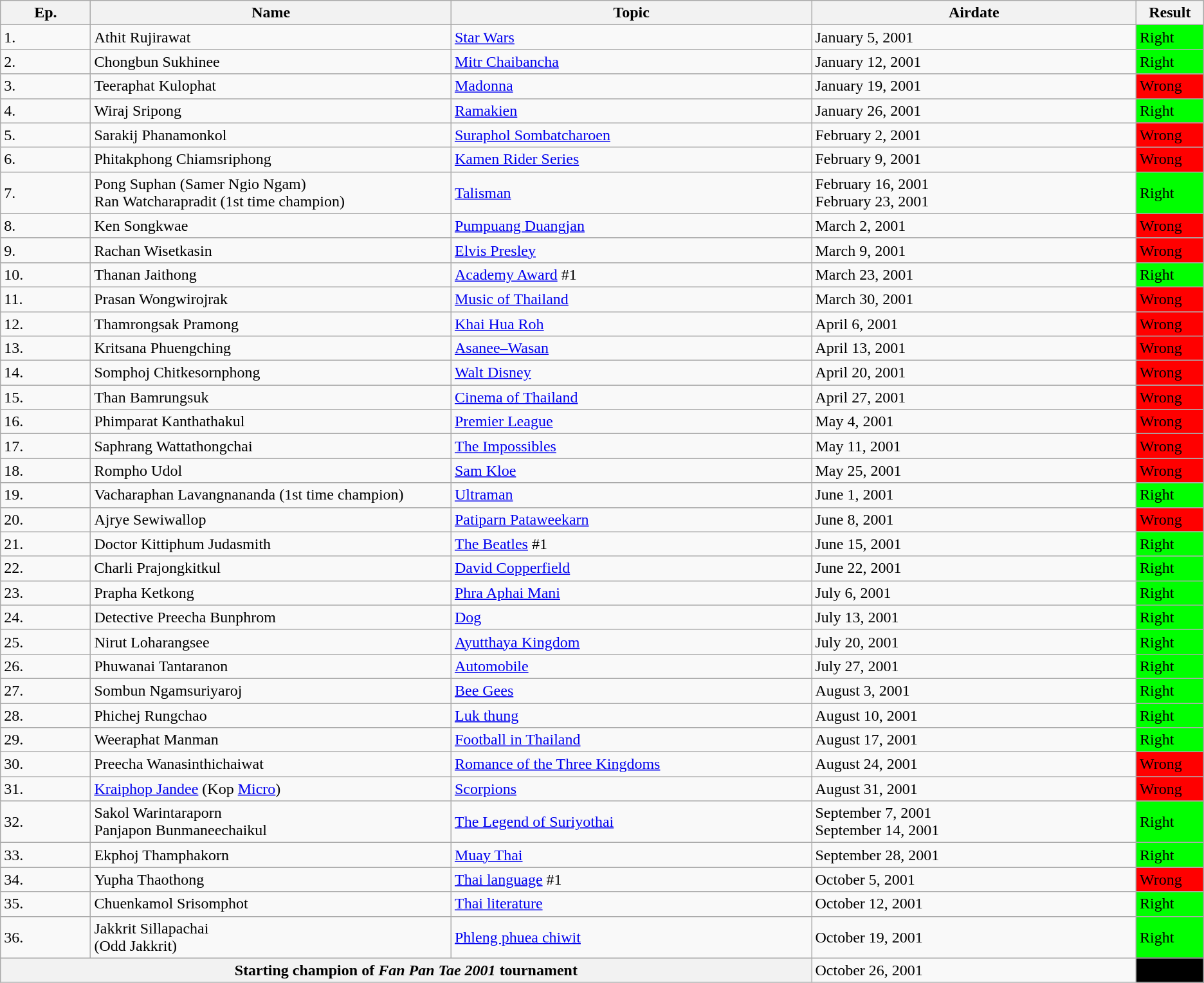<table class="wikitable sortable" ="font-size:100%; width: 66%; text-align: center; ">
<tr>
<th rowspan=1 width=5%><strong>Ep.</strong></th>
<th rowspan=1 width=20%><strong>Name</strong></th>
<th rowspan=1 width=20%><strong>Topic</strong></th>
<th rowspan=1 width=18%><strong>Airdate</strong></th>
<th !rowspan=1 width=3%><strong>Result</strong></th>
</tr>
<tr>
<td>1.</td>
<td>Athit Rujirawat</td>
<td><a href='#'>Star Wars</a></td>
<td>January 5, 2001</td>
<td style="background:#00ff00;">Right</td>
</tr>
<tr>
<td>2.</td>
<td>Chongbun Sukhinee</td>
<td><a href='#'>Mitr Chaibancha</a></td>
<td>January 12, 2001</td>
<td style="background:#00ff00;">Right</td>
</tr>
<tr>
<td>3.</td>
<td>Teeraphat Kulophat</td>
<td><a href='#'>Madonna</a></td>
<td>January 19, 2001</td>
<td style="background:#ff0000;">Wrong</td>
</tr>
<tr>
<td>4.</td>
<td>Wiraj Sripong</td>
<td><a href='#'>Ramakien</a></td>
<td>January 26, 2001</td>
<td style="background:#00ff00;">Right</td>
</tr>
<tr>
<td>5.</td>
<td>Sarakij Phanamonkol</td>
<td><a href='#'>Suraphol Sombatcharoen</a></td>
<td>February 2, 2001</td>
<td style="background:#ff0000;">Wrong</td>
</tr>
<tr>
<td>6.</td>
<td>Phitakphong Chiamsriphong</td>
<td><a href='#'>Kamen Rider Series</a></td>
<td>February 9, 2001</td>
<td style="background:#ff0000;">Wrong</td>
</tr>
<tr>
<td>7.</td>
<td>Pong Suphan (Samer Ngio Ngam)<br>Ran Watcharapradit (1st time champion)</td>
<td><a href='#'>Talisman</a></td>
<td>February 16, 2001 <br> February 23, 2001</td>
<td style="background:#00ff00;">Right</td>
</tr>
<tr>
<td>8.</td>
<td>Ken Songkwae</td>
<td><a href='#'>Pumpuang Duangjan</a></td>
<td>March 2, 2001</td>
<td style="background:#ff0000;">Wrong</td>
</tr>
<tr>
<td>9.</td>
<td>Rachan Wisetkasin</td>
<td><a href='#'>Elvis Presley</a></td>
<td>March 9, 2001</td>
<td style="background:#ff0000;">Wrong</td>
</tr>
<tr>
<td>10.</td>
<td>Thanan Jaithong</td>
<td><a href='#'>Academy Award</a> #1</td>
<td>March 23, 2001</td>
<td style="background:#00ff00;">Right</td>
</tr>
<tr>
<td>11.</td>
<td>Prasan Wongwirojrak</td>
<td><a href='#'>Music of Thailand</a></td>
<td>March 30, 2001</td>
<td style="background:#ff0000;">Wrong</td>
</tr>
<tr>
<td>12.</td>
<td>Thamrongsak Pramong</td>
<td><a href='#'>Khai Hua Roh</a></td>
<td>April 6, 2001</td>
<td style="background:#ff0000;">Wrong</td>
</tr>
<tr>
<td>13.</td>
<td>Kritsana Phuengching</td>
<td><a href='#'>Asanee–Wasan</a></td>
<td>April 13, 2001</td>
<td style="background:#ff0000;">Wrong</td>
</tr>
<tr>
<td>14.</td>
<td>Somphoj Chitkesornphong</td>
<td><a href='#'>Walt Disney</a></td>
<td>April 20, 2001</td>
<td style="background:#ff0000;">Wrong</td>
</tr>
<tr>
<td>15.</td>
<td>Than Bamrungsuk</td>
<td><a href='#'>Cinema of Thailand</a></td>
<td>April 27, 2001</td>
<td style="background:#ff0000;">Wrong</td>
</tr>
<tr>
<td>16.</td>
<td>Phimparat Kanthathakul</td>
<td><a href='#'>Premier League</a></td>
<td>May 4, 2001</td>
<td style="background:#ff0000;">Wrong</td>
</tr>
<tr>
<td>17.</td>
<td>Saphrang Wattathongchai</td>
<td><a href='#'>The Impossibles</a></td>
<td>May 11, 2001</td>
<td style="background:#ff0000;">Wrong</td>
</tr>
<tr>
<td>18.</td>
<td>Rompho Udol</td>
<td><a href='#'>Sam Kloe</a></td>
<td>May 25, 2001</td>
<td style="background:#ff0000;">Wrong</td>
</tr>
<tr>
<td>19.</td>
<td>Vacharaphan Lavangnananda (1st time champion)</td>
<td><a href='#'>Ultraman</a></td>
<td>June 1, 2001</td>
<td style="background:#00ff00;">Right</td>
</tr>
<tr>
<td>20.</td>
<td>Ajrye Sewiwallop</td>
<td><a href='#'>Patiparn Pataweekarn</a></td>
<td>June 8, 2001</td>
<td style="background:#ff0000;">Wrong</td>
</tr>
<tr>
<td>21.</td>
<td>Doctor Kittiphum Judasmith</td>
<td><a href='#'>The Beatles</a> #1</td>
<td>June 15, 2001</td>
<td style="background:#00ff00;">Right</td>
</tr>
<tr>
<td>22.</td>
<td>Charli Prajongkitkul</td>
<td><a href='#'>David Copperfield</a></td>
<td>June 22, 2001</td>
<td style="background:#00ff00;">Right</td>
</tr>
<tr>
<td>23.</td>
<td>Prapha Ketkong</td>
<td><a href='#'>Phra Aphai Mani</a></td>
<td>July 6, 2001</td>
<td style="background:#00ff00;">Right</td>
</tr>
<tr>
<td>24.</td>
<td>Detective Preecha Bunphrom</td>
<td><a href='#'>Dog</a></td>
<td>July 13, 2001</td>
<td style="background:#00ff00;">Right</td>
</tr>
<tr>
<td>25.</td>
<td>Nirut Loharangsee</td>
<td><a href='#'>Ayutthaya Kingdom</a></td>
<td>July 20, 2001</td>
<td style="background:#00ff00;">Right</td>
</tr>
<tr>
<td>26.</td>
<td>Phuwanai Tantaranon</td>
<td><a href='#'>Automobile</a></td>
<td>July 27, 2001</td>
<td style="background:#00ff00;">Right</td>
</tr>
<tr>
<td>27.</td>
<td>Sombun Ngamsuriyaroj</td>
<td><a href='#'>Bee Gees</a></td>
<td>August 3, 2001</td>
<td style="background:#00ff00;">Right</td>
</tr>
<tr>
<td>28.</td>
<td>Phichej Rungchao</td>
<td><a href='#'>Luk thung</a></td>
<td>August 10, 2001</td>
<td style="background:#00ff00;">Right</td>
</tr>
<tr>
<td>29.</td>
<td>Weeraphat Manman</td>
<td><a href='#'>Football in Thailand</a></td>
<td>August 17, 2001</td>
<td style="background:#00ff00;">Right</td>
</tr>
<tr>
<td>30.</td>
<td>Preecha Wanasinthichaiwat</td>
<td><a href='#'>Romance of the Three Kingdoms</a></td>
<td>August 24, 2001</td>
<td style="background:#ff0000;">Wrong</td>
</tr>
<tr>
<td>31.</td>
<td><a href='#'>Kraiphop Jandee</a> (Kop <a href='#'>Micro</a>)</td>
<td><a href='#'>Scorpions</a></td>
<td>August 31, 2001</td>
<td style="background:#ff0000;">Wrong</td>
</tr>
<tr>
<td>32.</td>
<td>Sakol Warintaraporn<br>Panjapon Bunmaneechaikul</td>
<td><a href='#'>The Legend of Suriyothai</a></td>
<td>September 7, 2001 <br> September 14, 2001</td>
<td style="background:#00ff00;">Right</td>
</tr>
<tr>
<td>33.</td>
<td>Ekphoj Thamphakorn</td>
<td><a href='#'>Muay Thai</a></td>
<td>September 28, 2001</td>
<td style="background:#00ff00;">Right</td>
</tr>
<tr>
<td>34.</td>
<td>Yupha Thaothong</td>
<td><a href='#'>Thai language</a> #1</td>
<td>October 5, 2001</td>
<td style="background:#ff0000;">Wrong</td>
</tr>
<tr>
<td>35.</td>
<td>Chuenkamol Srisomphot</td>
<td><a href='#'>Thai literature</a></td>
<td>October 12, 2001</td>
<td style="background:#00ff00;">Right</td>
</tr>
<tr>
<td>36.</td>
<td>Jakkrit Sillapachai<br> (Odd Jakkrit)</td>
<td><a href='#'>Phleng phuea chiwit</a></td>
<td>October 19, 2001</td>
<td style="background:#00ff00;">Right</td>
</tr>
<tr>
<th colspan=3>Starting champion of <em>Fan Pan Tae 2001</em> tournament</th>
<td>October 26, 2001</td>
<td style = "background:#000000;"></td>
</tr>
</table>
